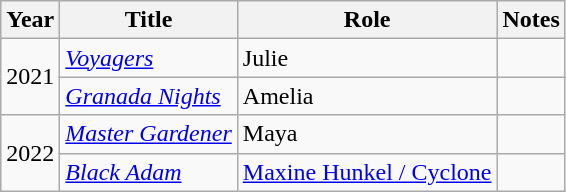<table class="wikitable">
<tr>
<th>Year</th>
<th>Title</th>
<th>Role</th>
<th>Notes</th>
</tr>
<tr>
<td rowspan="2">2021</td>
<td><em><a href='#'>Voyagers</a></em></td>
<td>Julie</td>
<td></td>
</tr>
<tr>
<td><em><a href='#'>Granada Nights</a></em></td>
<td>Amelia</td>
<td></td>
</tr>
<tr>
<td rowspan="2">2022</td>
<td><em><a href='#'>Master Gardener</a></em></td>
<td>Maya</td>
<td></td>
</tr>
<tr>
<td><em><a href='#'>Black Adam</a></em></td>
<td><a href='#'>Maxine Hunkel / Cyclone</a></td>
</tr>
</table>
